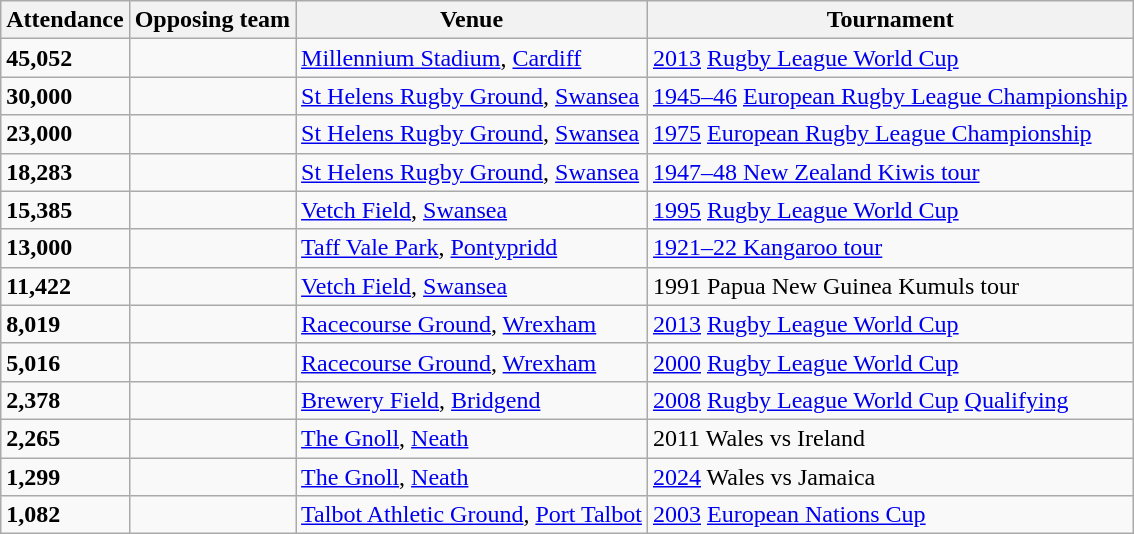<table class="wikitable">
<tr>
<th>Attendance</th>
<th>Opposing team</th>
<th>Venue</th>
<th>Tournament</th>
</tr>
<tr>
<td><strong>45,052</strong></td>
<td></td>
<td><a href='#'>Millennium Stadium</a>, <a href='#'>Cardiff</a></td>
<td><a href='#'>2013</a> <a href='#'>Rugby League World Cup</a></td>
</tr>
<tr>
<td><strong>30,000</strong></td>
<td></td>
<td><a href='#'>St Helens Rugby Ground</a>, <a href='#'>Swansea</a></td>
<td><a href='#'>1945–46</a> <a href='#'>European Rugby League Championship</a></td>
</tr>
<tr>
<td><strong>23,000</strong></td>
<td></td>
<td><a href='#'>St Helens Rugby Ground</a>, <a href='#'>Swansea</a></td>
<td><a href='#'>1975</a> <a href='#'>European Rugby League Championship</a></td>
</tr>
<tr>
<td><strong>18,283</strong></td>
<td></td>
<td><a href='#'>St Helens Rugby Ground</a>, <a href='#'>Swansea</a></td>
<td><a href='#'>1947–48 New Zealand Kiwis tour</a></td>
</tr>
<tr>
<td><strong>15,385</strong></td>
<td></td>
<td><a href='#'>Vetch Field</a>, <a href='#'>Swansea</a></td>
<td><a href='#'>1995</a> <a href='#'>Rugby League World Cup</a></td>
</tr>
<tr>
<td><strong>13,000</strong></td>
<td></td>
<td><a href='#'>Taff Vale Park</a>, <a href='#'>Pontypridd</a></td>
<td><a href='#'>1921–22 Kangaroo tour</a></td>
</tr>
<tr>
<td><strong>11,422</strong></td>
<td></td>
<td><a href='#'>Vetch Field</a>, <a href='#'>Swansea</a></td>
<td>1991 Papua New Guinea Kumuls tour</td>
</tr>
<tr>
<td><strong>8,019</strong></td>
<td></td>
<td><a href='#'>Racecourse Ground</a>, <a href='#'>Wrexham</a></td>
<td><a href='#'>2013</a> <a href='#'>Rugby League World Cup</a></td>
</tr>
<tr>
<td><strong>5,016</strong></td>
<td></td>
<td><a href='#'>Racecourse Ground</a>, <a href='#'>Wrexham</a></td>
<td><a href='#'>2000</a> <a href='#'>Rugby League World Cup</a></td>
</tr>
<tr>
<td><strong>2,378</strong></td>
<td></td>
<td><a href='#'>Brewery Field</a>, <a href='#'>Bridgend</a></td>
<td><a href='#'>2008</a> <a href='#'>Rugby League World Cup</a> <a href='#'>Qualifying</a></td>
</tr>
<tr>
<td><strong>2,265</strong></td>
<td></td>
<td><a href='#'>The Gnoll</a>, <a href='#'>Neath</a></td>
<td>2011 Wales vs Ireland</td>
</tr>
<tr>
<td><strong>1,299</strong></td>
<td></td>
<td><a href='#'>The Gnoll</a>, <a href='#'>Neath</a></td>
<td><a href='#'>2024</a> Wales vs Jamaica</td>
</tr>
<tr>
<td><strong>1,082</strong></td>
<td></td>
<td><a href='#'>Talbot Athletic Ground</a>, <a href='#'>Port Talbot</a></td>
<td><a href='#'>2003</a> <a href='#'>European Nations Cup</a></td>
</tr>
</table>
